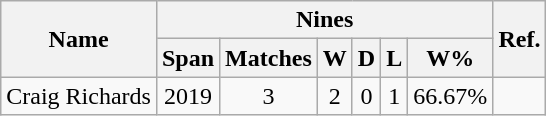<table class="wikitable sortable" style="text-align:center;">
<tr>
<th rowspan=2>Name</th>
<th colspan=6>Nines</th>
<th rowspan=2>Ref.</th>
</tr>
<tr>
<th>Span</th>
<th>Matches</th>
<th>W</th>
<th>D</th>
<th>L</th>
<th data-sort-type="number">W%</th>
</tr>
<tr>
<td style="text-align:left;">Craig Richards</td>
<td>2019</td>
<td>3</td>
<td>2</td>
<td>0</td>
<td>1</td>
<td>66.67%</td>
<td></td>
</tr>
</table>
